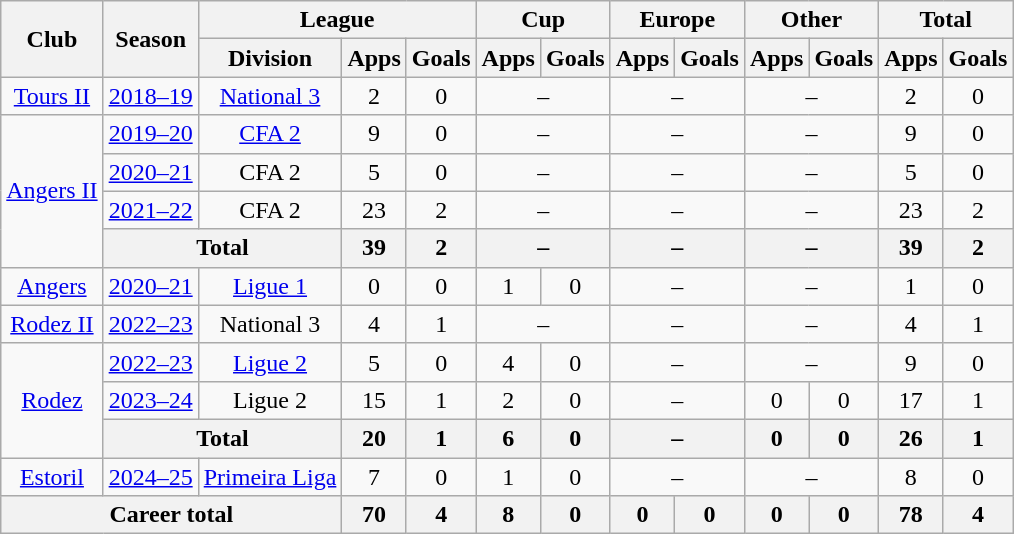<table class="wikitable" style="text-align: center;">
<tr>
<th rowspan="2">Club</th>
<th rowspan="2">Season</th>
<th colspan="3">League</th>
<th colspan="2">Cup</th>
<th colspan="2">Europe</th>
<th colspan="2">Other</th>
<th colspan="2">Total</th>
</tr>
<tr>
<th>Division</th>
<th>Apps</th>
<th>Goals</th>
<th>Apps</th>
<th>Goals</th>
<th>Apps</th>
<th>Goals</th>
<th>Apps</th>
<th>Goals</th>
<th>Apps</th>
<th>Goals</th>
</tr>
<tr>
<td><a href='#'>Tours II</a></td>
<td><a href='#'>2018–19</a></td>
<td><a href='#'>National 3</a></td>
<td>2</td>
<td>0</td>
<td colspan="2">–</td>
<td colspan="2">–</td>
<td colspan="2">–</td>
<td>2</td>
<td>0</td>
</tr>
<tr>
<td rowspan="4"><a href='#'>Angers II</a></td>
<td><a href='#'>2019–20</a></td>
<td><a href='#'>CFA 2</a></td>
<td>9</td>
<td>0</td>
<td colspan="2">–</td>
<td colspan="2">–</td>
<td colspan="2">–</td>
<td>9</td>
<td>0</td>
</tr>
<tr>
<td><a href='#'>2020–21</a></td>
<td>CFA 2</td>
<td>5</td>
<td>0</td>
<td colspan="2">–</td>
<td colspan="2">–</td>
<td colspan="2">–</td>
<td>5</td>
<td>0</td>
</tr>
<tr>
<td><a href='#'>2021–22</a></td>
<td>CFA 2</td>
<td>23</td>
<td>2</td>
<td colspan="2">–</td>
<td colspan="2">–</td>
<td colspan="2">–</td>
<td>23</td>
<td>2</td>
</tr>
<tr>
<th colspan="2">Total</th>
<th>39</th>
<th>2</th>
<th colspan="2">–</th>
<th colspan="2">–</th>
<th colspan="2">–</th>
<th>39</th>
<th>2</th>
</tr>
<tr>
<td><a href='#'>Angers</a></td>
<td><a href='#'>2020–21</a></td>
<td><a href='#'>Ligue 1</a></td>
<td>0</td>
<td>0</td>
<td>1</td>
<td>0</td>
<td colspan="2">–</td>
<td colspan="2">–</td>
<td>1</td>
<td>0</td>
</tr>
<tr>
<td><a href='#'>Rodez II</a></td>
<td><a href='#'>2022–23</a></td>
<td>National 3</td>
<td>4</td>
<td>1</td>
<td colspan="2">–</td>
<td colspan="2">–</td>
<td colspan="2">–</td>
<td>4</td>
<td>1</td>
</tr>
<tr>
<td rowspan="3"><a href='#'>Rodez</a></td>
<td><a href='#'>2022–23</a></td>
<td><a href='#'>Ligue 2</a></td>
<td>5</td>
<td>0</td>
<td>4</td>
<td>0</td>
<td colspan="2">–</td>
<td colspan="2">–</td>
<td>9</td>
<td>0</td>
</tr>
<tr>
<td><a href='#'>2023–24</a></td>
<td>Ligue 2</td>
<td>15</td>
<td>1</td>
<td>2</td>
<td>0</td>
<td colspan="2">–</td>
<td>0</td>
<td>0</td>
<td>17</td>
<td>1</td>
</tr>
<tr>
<th colspan="2">Total</th>
<th>20</th>
<th>1</th>
<th>6</th>
<th>0</th>
<th colspan="2">–</th>
<th>0</th>
<th>0</th>
<th>26</th>
<th>1</th>
</tr>
<tr>
<td><a href='#'>Estoril</a></td>
<td><a href='#'>2024–25</a></td>
<td><a href='#'>Primeira Liga</a></td>
<td>7</td>
<td>0</td>
<td>1</td>
<td>0</td>
<td colspan="2">–</td>
<td colspan="2">–</td>
<td>8</td>
<td>0</td>
</tr>
<tr>
<th colspan="3">Career total</th>
<th>70</th>
<th>4</th>
<th>8</th>
<th>0</th>
<th>0</th>
<th>0</th>
<th>0</th>
<th>0</th>
<th>78</th>
<th>4</th>
</tr>
</table>
